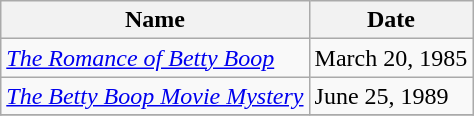<table class="wikitable">
<tr>
<th>Name</th>
<th>Date</th>
</tr>
<tr>
<td><em><a href='#'>The Romance of Betty Boop</a></em></td>
<td>March 20, 1985</td>
</tr>
<tr>
<td><em><a href='#'>The Betty Boop Movie Mystery</a></em></td>
<td>June 25, 1989</td>
</tr>
<tr>
</tr>
</table>
